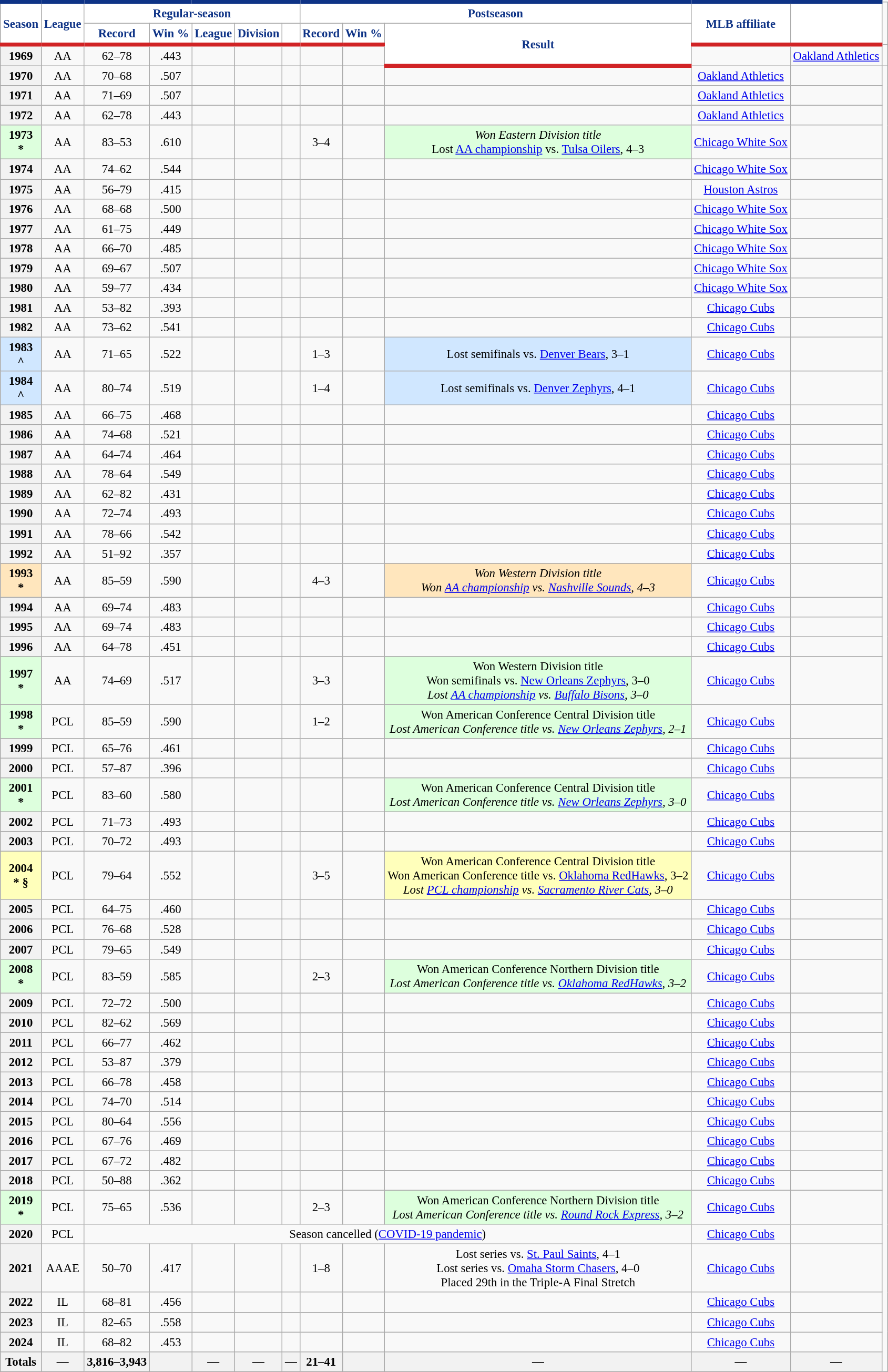<table class="wikitable sortable plainrowheaders" style="font-size: 95%; text-align:center;">
<tr>
<th rowspan="2" scope="col" style="background-color:#ffffff; border-top:#0E3386 5px solid; border-bottom:#D12325 5px solid; color:#0E3386">Season</th>
<th rowspan="2" scope="col" style="background-color:#ffffff; border-top:#0E3386 5px solid; border-bottom:#D12325 5px solid; color:#0E3386">League</th>
<th colspan="5" scope="col" style="background-color:#ffffff; border-top:#0E3386 5px solid; color:#0E3386">Regular-season</th>
<th colspan="3" scope="col" style="background-color:#ffffff; border-top:#0E3386 5px solid; color:#0E3386">Postseason</th>
<th rowspan="2" scope="col" style="background-color:#ffffff; border-top:#0E3386 5px solid; border-bottom:#D12325 5px solid; color:#0E3386">MLB affiliate</th>
<th class="unsortable" rowspan="2" scope="col" style="background-color:#ffffff; border-top:#0E3386 5px solid; border-bottom:#D12325 5px solid; color:#0E3386"></th>
</tr>
<tr>
<th scope="col" style="background-color:#ffffff; border-bottom:#D12325 5px solid; color:#0E3386">Record</th>
<th scope="col" style="background-color:#ffffff; border-bottom:#D12325 5px solid; color:#0E3386">Win %</th>
<th scope="col" style="background-color:#ffffff; border-bottom:#D12325 5px solid; color:#0E3386">League</th>
<th scope="col" style="background-color:#ffffff; border-bottom:#D12325 5px solid; color:#0E3386">Division</th>
<th scope="col" style="background-color:#ffffff; border-bottom:#D12325 5px solid; color:#0E3386"></th>
<th scope="col" style="background-color:#ffffff; border-bottom:#D12325 5px solid; color:#0E3386">Record</th>
<th scope="col" style="background-color:#ffffff; border-bottom:#D12325 5px solid; color:#0E3386">Win %</th>
<th class="unsortable" rowspan="2" scope="col" style="background-color:#ffffff; border-bottom:#D12325 5px solid; color:#0E3386">Result</th>
</tr>
<tr>
<th scope="row" style="text-align:center">1969</th>
<td>AA</td>
<td>62–78</td>
<td>.443</td>
<td></td>
<td></td>
<td></td>
<td></td>
<td></td>
<td></td>
<td><a href='#'>Oakland Athletics</a></td>
<td></td>
</tr>
<tr>
<th scope="row" style="text-align:center">1970</th>
<td>AA</td>
<td>70–68</td>
<td>.507</td>
<td></td>
<td></td>
<td></td>
<td></td>
<td></td>
<td></td>
<td><a href='#'>Oakland Athletics</a></td>
<td></td>
</tr>
<tr>
<th scope="row" style="text-align:center">1971</th>
<td>AA</td>
<td>71–69</td>
<td>.507</td>
<td></td>
<td></td>
<td></td>
<td></td>
<td></td>
<td></td>
<td><a href='#'>Oakland Athletics</a></td>
<td></td>
</tr>
<tr>
<th scope="row" style="text-align:center">1972</th>
<td>AA</td>
<td>62–78</td>
<td>.443</td>
<td></td>
<td></td>
<td></td>
<td></td>
<td></td>
<td></td>
<td><a href='#'>Oakland Athletics</a></td>
<td></td>
</tr>
<tr>
<th scope="row" style="text-align:center; background:#DDFFDD">1973<br>*</th>
<td>AA</td>
<td>83–53</td>
<td>.610</td>
<td></td>
<td></td>
<td></td>
<td>3–4</td>
<td></td>
<td bgcolor="#DDFFDD"><em>Won Eastern Division title</em><br>Lost <a href='#'>AA championship</a> vs. <a href='#'>Tulsa Oilers</a>, 4–3</td>
<td><a href='#'>Chicago White Sox</a></td>
<td></td>
</tr>
<tr>
<th scope="row" style="text-align:center">1974</th>
<td>AA</td>
<td>74–62</td>
<td>.544</td>
<td></td>
<td></td>
<td></td>
<td></td>
<td></td>
<td></td>
<td><a href='#'>Chicago White Sox</a></td>
<td></td>
</tr>
<tr>
<th scope="row" style="text-align:center">1975</th>
<td>AA</td>
<td>56–79</td>
<td>.415</td>
<td></td>
<td></td>
<td></td>
<td></td>
<td></td>
<td></td>
<td><a href='#'>Houston Astros</a></td>
<td></td>
</tr>
<tr>
<th scope="row" style="text-align:center">1976</th>
<td>AA</td>
<td>68–68</td>
<td>.500</td>
<td></td>
<td></td>
<td></td>
<td></td>
<td></td>
<td></td>
<td><a href='#'>Chicago White Sox</a></td>
<td></td>
</tr>
<tr>
<th scope="row" style="text-align:center">1977</th>
<td>AA</td>
<td>61–75</td>
<td>.449</td>
<td></td>
<td></td>
<td></td>
<td></td>
<td></td>
<td></td>
<td><a href='#'>Chicago White Sox</a></td>
<td></td>
</tr>
<tr>
<th scope="row" style="text-align:center">1978</th>
<td>AA</td>
<td>66–70</td>
<td>.485</td>
<td></td>
<td></td>
<td></td>
<td></td>
<td></td>
<td></td>
<td><a href='#'>Chicago White Sox</a></td>
<td></td>
</tr>
<tr>
<th scope="row" style="text-align:center">1979</th>
<td>AA</td>
<td>69–67</td>
<td>.507</td>
<td></td>
<td></td>
<td></td>
<td></td>
<td></td>
<td></td>
<td><a href='#'>Chicago White Sox</a></td>
<td></td>
</tr>
<tr>
<th scope="row" style="text-align:center">1980</th>
<td>AA</td>
<td>59–77</td>
<td>.434</td>
<td></td>
<td></td>
<td></td>
<td></td>
<td></td>
<td></td>
<td><a href='#'>Chicago White Sox</a></td>
<td></td>
</tr>
<tr>
<th scope="row" style="text-align:center">1981</th>
<td>AA</td>
<td>53–82</td>
<td>.393</td>
<td></td>
<td></td>
<td></td>
<td></td>
<td></td>
<td></td>
<td><a href='#'>Chicago Cubs</a></td>
<td></td>
</tr>
<tr>
<th scope="row" style="text-align:center">1982</th>
<td>AA</td>
<td>73–62</td>
<td>.541</td>
<td></td>
<td></td>
<td></td>
<td></td>
<td></td>
<td></td>
<td><a href='#'>Chicago Cubs</a></td>
<td></td>
</tr>
<tr>
<th scope="row" style="text-align:center; background:#D0E7FF">1983<br>^</th>
<td>AA</td>
<td>71–65</td>
<td>.522</td>
<td></td>
<td></td>
<td></td>
<td>1–3</td>
<td></td>
<td bgcolor="#D0E7FF">Lost semifinals vs. <a href='#'>Denver Bears</a>, 3–1</td>
<td><a href='#'>Chicago Cubs</a></td>
<td></td>
</tr>
<tr>
<th scope="row" style="text-align:center; background:#D0E7FF">1984<br>^</th>
<td>AA</td>
<td>80–74</td>
<td>.519</td>
<td></td>
<td></td>
<td></td>
<td>1–4</td>
<td></td>
<td bgcolor="#D0E7FF">Lost semifinals vs. <a href='#'>Denver Zephyrs</a>, 4–1</td>
<td><a href='#'>Chicago Cubs</a></td>
<td></td>
</tr>
<tr>
<th scope="row" style="text-align:center">1985</th>
<td>AA</td>
<td>66–75</td>
<td>.468</td>
<td></td>
<td></td>
<td></td>
<td></td>
<td></td>
<td></td>
<td><a href='#'>Chicago Cubs</a></td>
<td></td>
</tr>
<tr>
<th scope="row" style="text-align:center">1986</th>
<td>AA</td>
<td>74–68</td>
<td>.521</td>
<td></td>
<td></td>
<td></td>
<td></td>
<td></td>
<td></td>
<td><a href='#'>Chicago Cubs</a></td>
<td></td>
</tr>
<tr>
<th scope="row" style="text-align:center">1987</th>
<td>AA</td>
<td>64–74</td>
<td>.464</td>
<td></td>
<td></td>
<td></td>
<td></td>
<td></td>
<td></td>
<td><a href='#'>Chicago Cubs</a></td>
<td></td>
</tr>
<tr>
<th scope="row" style="text-align:center">1988</th>
<td>AA</td>
<td>78–64</td>
<td>.549</td>
<td></td>
<td></td>
<td></td>
<td></td>
<td></td>
<td></td>
<td><a href='#'>Chicago Cubs</a></td>
<td></td>
</tr>
<tr>
<th scope="row" style="text-align:center">1989</th>
<td>AA</td>
<td>62–82</td>
<td>.431</td>
<td></td>
<td></td>
<td></td>
<td></td>
<td></td>
<td></td>
<td><a href='#'>Chicago Cubs</a></td>
<td></td>
</tr>
<tr>
<th scope="row" style="text-align:center">1990</th>
<td>AA</td>
<td>72–74</td>
<td>.493</td>
<td></td>
<td></td>
<td></td>
<td></td>
<td></td>
<td></td>
<td><a href='#'>Chicago Cubs</a></td>
<td></td>
</tr>
<tr>
<th scope="row" style="text-align:center">1991</th>
<td>AA</td>
<td>78–66</td>
<td>.542</td>
<td></td>
<td></td>
<td></td>
<td></td>
<td></td>
<td></td>
<td><a href='#'>Chicago Cubs</a></td>
<td></td>
</tr>
<tr>
<th scope="row" style="text-align:center">1992</th>
<td>AA</td>
<td>51–92</td>
<td>.357</td>
<td></td>
<td></td>
<td></td>
<td></td>
<td></td>
<td></td>
<td><a href='#'>Chicago Cubs</a></td>
<td></td>
</tr>
<tr>
<th scope="row" style="text-align:center; background:#FFE6BD">1993<br>* </th>
<td>AA</td>
<td>85–59</td>
<td>.590</td>
<td></td>
<td></td>
<td></td>
<td>4–3</td>
<td></td>
<td bgcolor="#FFE6BD"><em>Won Western Division title</em><br><em>Won <a href='#'>AA championship</a> vs. <a href='#'>Nashville Sounds</a>, 4–3</td>
<td><a href='#'>Chicago Cubs</a></td>
<td></td>
</tr>
<tr>
<th scope="row" style="text-align:center">1994</th>
<td>AA</td>
<td>69–74</td>
<td>.483</td>
<td></td>
<td></td>
<td></td>
<td></td>
<td></td>
<td></td>
<td><a href='#'>Chicago Cubs</a></td>
<td></td>
</tr>
<tr>
<th scope="row" style="text-align:center">1995</th>
<td>AA</td>
<td>69–74</td>
<td>.483</td>
<td></td>
<td></td>
<td></td>
<td></td>
<td></td>
<td></td>
<td><a href='#'>Chicago Cubs</a></td>
<td></td>
</tr>
<tr>
<th scope="row" style="text-align:center">1996</th>
<td>AA</td>
<td>64–78</td>
<td>.451</td>
<td></td>
<td></td>
<td></td>
<td></td>
<td></td>
<td></td>
<td><a href='#'>Chicago Cubs</a></td>
<td></td>
</tr>
<tr>
<th scope="row" style="text-align:center; background:#DDFFDD">1997<br>*</th>
<td>AA</td>
<td>74–69</td>
<td>.517</td>
<td></td>
<td></td>
<td></td>
<td>3–3</td>
<td></td>
<td bgcolor="#DDFFDD"></em>Won Western Division title<em><br></em>Won semifinals vs. <a href='#'>New Orleans Zephyrs</a>, 3–0<em><br>Lost <a href='#'>AA championship</a> vs. <a href='#'>Buffalo Bisons</a>, 3–0</td>
<td><a href='#'>Chicago Cubs</a></td>
<td></td>
</tr>
<tr>
<th scope="row" style="text-align:center; background:#DDFFDD">1998<br>*</th>
<td>PCL</td>
<td>85–59</td>
<td>.590</td>
<td></td>
<td></td>
<td></td>
<td>1–2</td>
<td></td>
<td bgcolor="#DDFFDD"></em>Won American Conference Central Division title<em><br>Lost American Conference title vs. <a href='#'>New Orleans Zephyrs</a>, 2–1</td>
<td><a href='#'>Chicago Cubs</a></td>
<td></td>
</tr>
<tr>
<th scope="row" style="text-align:center">1999</th>
<td>PCL</td>
<td>65–76</td>
<td>.461</td>
<td></td>
<td></td>
<td></td>
<td></td>
<td></td>
<td></td>
<td><a href='#'>Chicago Cubs</a></td>
<td></td>
</tr>
<tr>
<th scope="row" style="text-align:center">2000</th>
<td>PCL</td>
<td>57–87</td>
<td>.396</td>
<td></td>
<td></td>
<td></td>
<td></td>
<td></td>
<td></td>
<td><a href='#'>Chicago Cubs</a></td>
<td></td>
</tr>
<tr>
<th scope="row" style="text-align:center; background:#DDFFDD">2001<br>*</th>
<td>PCL</td>
<td>83–60</td>
<td>.580</td>
<td></td>
<td></td>
<td></td>
<td></td>
<td></td>
<td bgcolor="#DDFFDD"></em>Won American Conference Central Division title<em><br>Lost American Conference title vs. <a href='#'>New Orleans Zephyrs</a>, 3–0</td>
<td><a href='#'>Chicago Cubs</a></td>
<td></td>
</tr>
<tr>
<th scope="row" style="text-align:center">2002</th>
<td>PCL</td>
<td>71–73</td>
<td>.493</td>
<td></td>
<td></td>
<td></td>
<td></td>
<td></td>
<td></td>
<td><a href='#'>Chicago Cubs</a></td>
<td></td>
</tr>
<tr>
<th scope="row" style="text-align:center">2003</th>
<td>PCL</td>
<td>70–72</td>
<td>.493</td>
<td></td>
<td></td>
<td></td>
<td></td>
<td></td>
<td></td>
<td><a href='#'>Chicago Cubs</a></td>
<td></td>
</tr>
<tr>
<th scope="row" style="text-align:center; background:#FFFFBB">2004<br>* §</th>
<td>PCL</td>
<td>79–64</td>
<td>.552</td>
<td></td>
<td></td>
<td></td>
<td>3–5</td>
<td></td>
<td bgcolor="#FFFFBB"></em>Won American Conference Central Division title<em><br></em>Won American Conference title vs. <a href='#'>Oklahoma RedHawks</a>, 3–2<em><br>Lost <a href='#'>PCL championship</a> vs. <a href='#'>Sacramento River Cats</a>, 3–0</td>
<td><a href='#'>Chicago Cubs</a></td>
<td></td>
</tr>
<tr>
<th scope="row" style="text-align:center">2005</th>
<td>PCL</td>
<td>64–75</td>
<td>.460</td>
<td></td>
<td></td>
<td></td>
<td></td>
<td></td>
<td></td>
<td><a href='#'>Chicago Cubs</a></td>
<td></td>
</tr>
<tr>
<th scope="row" style="text-align:center">2006</th>
<td>PCL</td>
<td>76–68</td>
<td>.528</td>
<td></td>
<td></td>
<td></td>
<td></td>
<td></td>
<td></td>
<td><a href='#'>Chicago Cubs</a></td>
<td></td>
</tr>
<tr>
<th scope="row" style="text-align:center">2007</th>
<td>PCL</td>
<td>79–65</td>
<td>.549</td>
<td></td>
<td></td>
<td></td>
<td></td>
<td></td>
<td></td>
<td><a href='#'>Chicago Cubs</a></td>
<td></td>
</tr>
<tr>
<th scope="row" style="text-align:center; background:#DDFFDD">2008<br>*</th>
<td>PCL</td>
<td>83–59</td>
<td>.585</td>
<td></td>
<td></td>
<td></td>
<td>2–3</td>
<td></td>
<td bgcolor="#DDFFDD"></em>Won American Conference Northern Division title<em><br>Lost American Conference title vs. <a href='#'>Oklahoma RedHawks</a>, 3–2</td>
<td><a href='#'>Chicago Cubs</a></td>
<td></td>
</tr>
<tr>
<th scope="row" style="text-align:center">2009</th>
<td>PCL</td>
<td>72–72</td>
<td>.500</td>
<td></td>
<td></td>
<td></td>
<td></td>
<td></td>
<td></td>
<td><a href='#'>Chicago Cubs</a></td>
<td></td>
</tr>
<tr>
<th scope="row" style="text-align:center">2010</th>
<td>PCL</td>
<td>82–62</td>
<td>.569</td>
<td></td>
<td></td>
<td></td>
<td></td>
<td></td>
<td></td>
<td><a href='#'>Chicago Cubs</a></td>
<td></td>
</tr>
<tr>
<th scope="row" style="text-align:center">2011</th>
<td>PCL</td>
<td>66–77</td>
<td>.462</td>
<td></td>
<td></td>
<td></td>
<td></td>
<td></td>
<td></td>
<td><a href='#'>Chicago Cubs</a></td>
<td></td>
</tr>
<tr>
<th scope="row" style="text-align:center">2012</th>
<td>PCL</td>
<td>53–87</td>
<td>.379</td>
<td></td>
<td></td>
<td></td>
<td></td>
<td></td>
<td></td>
<td><a href='#'>Chicago Cubs</a></td>
<td></td>
</tr>
<tr>
<th scope="row" style="text-align:center">2013</th>
<td>PCL</td>
<td>66–78</td>
<td>.458</td>
<td></td>
<td></td>
<td></td>
<td></td>
<td></td>
<td></td>
<td><a href='#'>Chicago Cubs</a></td>
<td></td>
</tr>
<tr>
<th scope="row" style="text-align:center">2014</th>
<td>PCL</td>
<td>74–70</td>
<td>.514</td>
<td></td>
<td></td>
<td></td>
<td></td>
<td></td>
<td></td>
<td><a href='#'>Chicago Cubs</a></td>
<td></td>
</tr>
<tr>
<th scope="row" style="text-align:center">2015</th>
<td>PCL</td>
<td>80–64</td>
<td>.556</td>
<td></td>
<td></td>
<td></td>
<td></td>
<td></td>
<td></td>
<td><a href='#'>Chicago Cubs</a></td>
<td></td>
</tr>
<tr>
<th scope="row" style="text-align:center">2016</th>
<td>PCL</td>
<td>67–76</td>
<td>.469</td>
<td></td>
<td></td>
<td></td>
<td></td>
<td></td>
<td></td>
<td><a href='#'>Chicago Cubs</a></td>
<td></td>
</tr>
<tr>
<th scope="row" style="text-align:center">2017</th>
<td>PCL</td>
<td>67–72</td>
<td>.482</td>
<td></td>
<td></td>
<td></td>
<td></td>
<td></td>
<td></td>
<td><a href='#'>Chicago Cubs</a></td>
<td></td>
</tr>
<tr>
<th scope="row" style="text-align:center">2018</th>
<td>PCL</td>
<td>50–88</td>
<td>.362</td>
<td></td>
<td></td>
<td></td>
<td></td>
<td></td>
<td></td>
<td><a href='#'>Chicago Cubs</a></td>
<td></td>
</tr>
<tr>
<th scope="row" style="text-align:center; background:#DDFFDD">2019<br>*</th>
<td>PCL</td>
<td>75–65</td>
<td>.536</td>
<td></td>
<td></td>
<td></td>
<td>2–3</td>
<td></td>
<td bgcolor="#DDFFDD"></em>Won American Conference Northern Division title<em><br>Lost American Conference title vs. <a href='#'>Round Rock Express</a>, 3–2</td>
<td><a href='#'>Chicago Cubs</a></td>
<td></td>
</tr>
<tr>
<th scope="row" style="text-align:center">2020</th>
<td>PCL</td>
<td colspan="8"></em>Season cancelled (<a href='#'>COVID-19 pandemic</a>)<em></td>
<td><a href='#'>Chicago Cubs</a></td>
<td></td>
</tr>
<tr>
<th scope="row" style="text-align:center">2021</th>
<td>AAAE</td>
<td>50–70</td>
<td>.417</td>
<td></td>
<td></td>
<td></td>
<td>1–8</td>
<td></td>
<td>Lost series vs. <a href='#'>St. Paul Saints</a>, 4–1<br>Lost series vs. <a href='#'>Omaha Storm Chasers</a>, 4–0<br>Placed 29th in the Triple-A Final Stretch</td>
<td><a href='#'>Chicago Cubs</a></td>
<td></td>
</tr>
<tr>
<th scope="row" style="text-align:center">2022</th>
<td>IL</td>
<td>68–81</td>
<td>.456</td>
<td></td>
<td></td>
<td></td>
<td></td>
<td></td>
<td></td>
<td><a href='#'>Chicago Cubs</a></td>
<td></td>
</tr>
<tr>
<th scope="row" style="text-align:center">2023</th>
<td>IL</td>
<td>82–65</td>
<td>.558</td>
<td></td>
<td></td>
<td></td>
<td></td>
<td></td>
<td></td>
<td><a href='#'>Chicago Cubs</a></td>
<td></td>
</tr>
<tr>
<th scope="row" style="text-align:center">2024</th>
<td>IL</td>
<td>68–82</td>
<td>.453</td>
<td></td>
<td></td>
<td></td>
<td></td>
<td></td>
<td></td>
<td><a href='#'>Chicago Cubs</a></td>
<td></td>
</tr>
<tr class="sortbottom">
<th scope="row" style="text-align:center"><strong>Totals</strong></th>
<th>—</th>
<th>3,816–3,943</th>
<th></th>
<th>—</th>
<th>—</th>
<th>—</th>
<th>21–41</th>
<th></th>
<th>—</th>
<th>—</th>
<th>—</th>
</tr>
</table>
